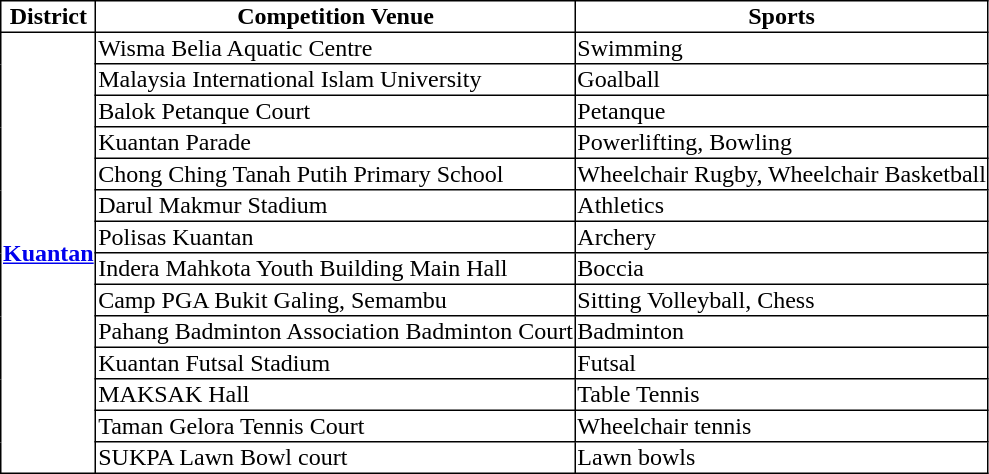<table border=1 style="border-collapse:collapse; text-align:left; font-size:100%; border:2px black;">
<tr style="text-align:center; color:black; font-weight:bold; background:white;">
<td>District</td>
<td>Competition Venue</td>
<td>Sports</td>
</tr>
<tr>
<td rowspan=14><strong><a href='#'>Kuantan</a></strong></td>
<td>Wisma Belia Aquatic Centre</td>
<td>Swimming</td>
</tr>
<tr>
<td>Malaysia International Islam University</td>
<td>Goalball</td>
</tr>
<tr>
<td>Balok Petanque Court</td>
<td>Petanque</td>
</tr>
<tr>
<td>Kuantan Parade</td>
<td>Powerlifting, Bowling</td>
</tr>
<tr>
<td>Chong Ching Tanah Putih Primary School</td>
<td>Wheelchair Rugby, Wheelchair Basketball</td>
</tr>
<tr>
<td>Darul Makmur Stadium</td>
<td>Athletics</td>
</tr>
<tr>
<td>Polisas Kuantan</td>
<td>Archery</td>
</tr>
<tr>
<td>Indera Mahkota Youth Building Main Hall</td>
<td>Boccia</td>
</tr>
<tr>
<td>Camp PGA Bukit Galing, Semambu</td>
<td>Sitting Volleyball, Chess</td>
</tr>
<tr>
<td>Pahang Badminton Association Badminton Court</td>
<td>Badminton</td>
</tr>
<tr>
<td>Kuantan Futsal Stadium</td>
<td>Futsal</td>
</tr>
<tr>
<td>MAKSAK Hall</td>
<td>Table Tennis</td>
</tr>
<tr>
<td>Taman Gelora Tennis Court</td>
<td>Wheelchair tennis</td>
</tr>
<tr>
<td>SUKPA Lawn Bowl court</td>
<td>Lawn bowls</td>
</tr>
</table>
